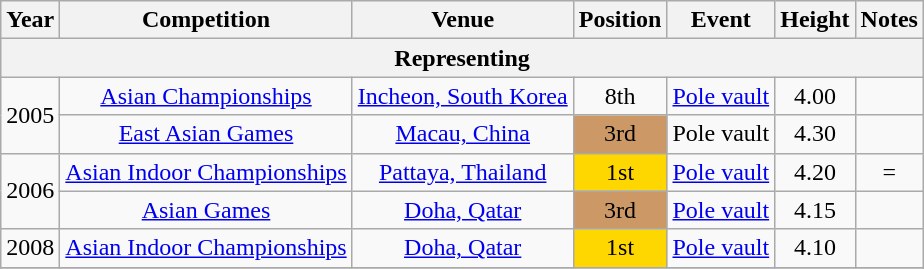<table class="wikitable sortable" style=text-align:center>
<tr>
<th>Year</th>
<th>Competition</th>
<th>Venue</th>
<th>Position</th>
<th>Event</th>
<th>Height</th>
<th>Notes</th>
</tr>
<tr>
<th colspan="7">Representing </th>
</tr>
<tr>
<td rowspan=2>2005</td>
<td><a href='#'>Asian Championships</a></td>
<td><a href='#'>Incheon, South Korea</a></td>
<td>8th</td>
<td><a href='#'>Pole vault</a></td>
<td>4.00</td>
<td></td>
</tr>
<tr>
<td><a href='#'>East Asian Games</a></td>
<td><a href='#'>Macau, China</a></td>
<td bgcolor="cc9966">3rd</td>
<td>Pole vault</td>
<td>4.30</td>
<td></td>
</tr>
<tr>
<td rowspan=2>2006</td>
<td><a href='#'>Asian Indoor Championships</a></td>
<td><a href='#'>Pattaya, Thailand</a></td>
<td bgcolor="gold">1st</td>
<td><a href='#'>Pole vault</a></td>
<td>4.20</td>
<td>=</td>
</tr>
<tr>
<td><a href='#'>Asian Games</a></td>
<td><a href='#'>Doha, Qatar</a></td>
<td bgcolor="cc9966">3rd</td>
<td><a href='#'>Pole vault</a></td>
<td>4.15</td>
<td></td>
</tr>
<tr>
<td>2008</td>
<td><a href='#'>Asian Indoor Championships</a></td>
<td><a href='#'>Doha, Qatar</a></td>
<td bgcolor="gold">1st</td>
<td><a href='#'>Pole vault</a></td>
<td>4.10</td>
<td></td>
</tr>
<tr>
</tr>
</table>
